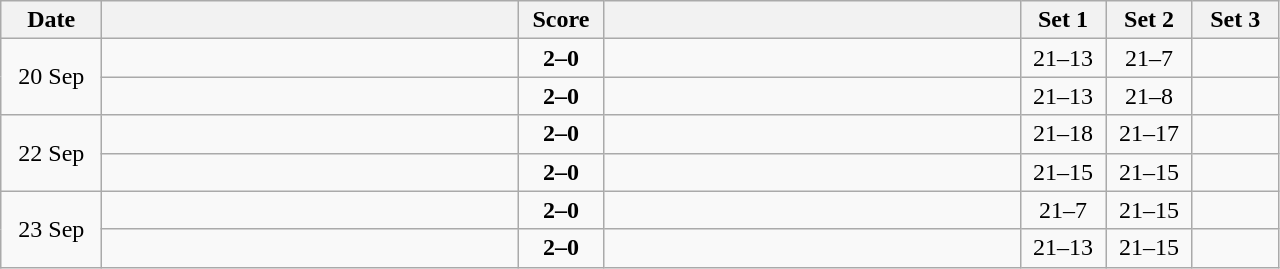<table class="wikitable" style="text-align: center;">
<tr>
<th width="60">Date</th>
<th align="right" width="270"></th>
<th width="50">Score</th>
<th align="left" width="270"></th>
<th width="50">Set 1</th>
<th width="50">Set 2</th>
<th width="50">Set 3</th>
</tr>
<tr>
<td rowspan=2>20 Sep</td>
<td align=left><strong></strong></td>
<td align=center><strong>2–0</strong></td>
<td align=left></td>
<td>21–13</td>
<td>21–7</td>
<td></td>
</tr>
<tr>
<td align=left><strong></strong></td>
<td align=center><strong>2–0</strong></td>
<td align=left></td>
<td>21–13</td>
<td>21–8</td>
<td></td>
</tr>
<tr>
<td rowspan=2>22 Sep</td>
<td align=left><strong></strong></td>
<td align=center><strong>2–0</strong></td>
<td align=left></td>
<td>21–18</td>
<td>21–17</td>
<td></td>
</tr>
<tr>
<td align=left><strong></strong></td>
<td align=center><strong>2–0</strong></td>
<td align=left></td>
<td>21–15</td>
<td>21–15</td>
<td></td>
</tr>
<tr>
<td rowspan=2>23 Sep</td>
<td align=left><strong></strong></td>
<td align=center><strong>2–0</strong></td>
<td align=left></td>
<td>21–7</td>
<td>21–15</td>
<td></td>
</tr>
<tr>
<td align=left><strong></strong></td>
<td align=center><strong>2–0</strong></td>
<td align=left></td>
<td>21–13</td>
<td>21–15</td>
<td></td>
</tr>
</table>
